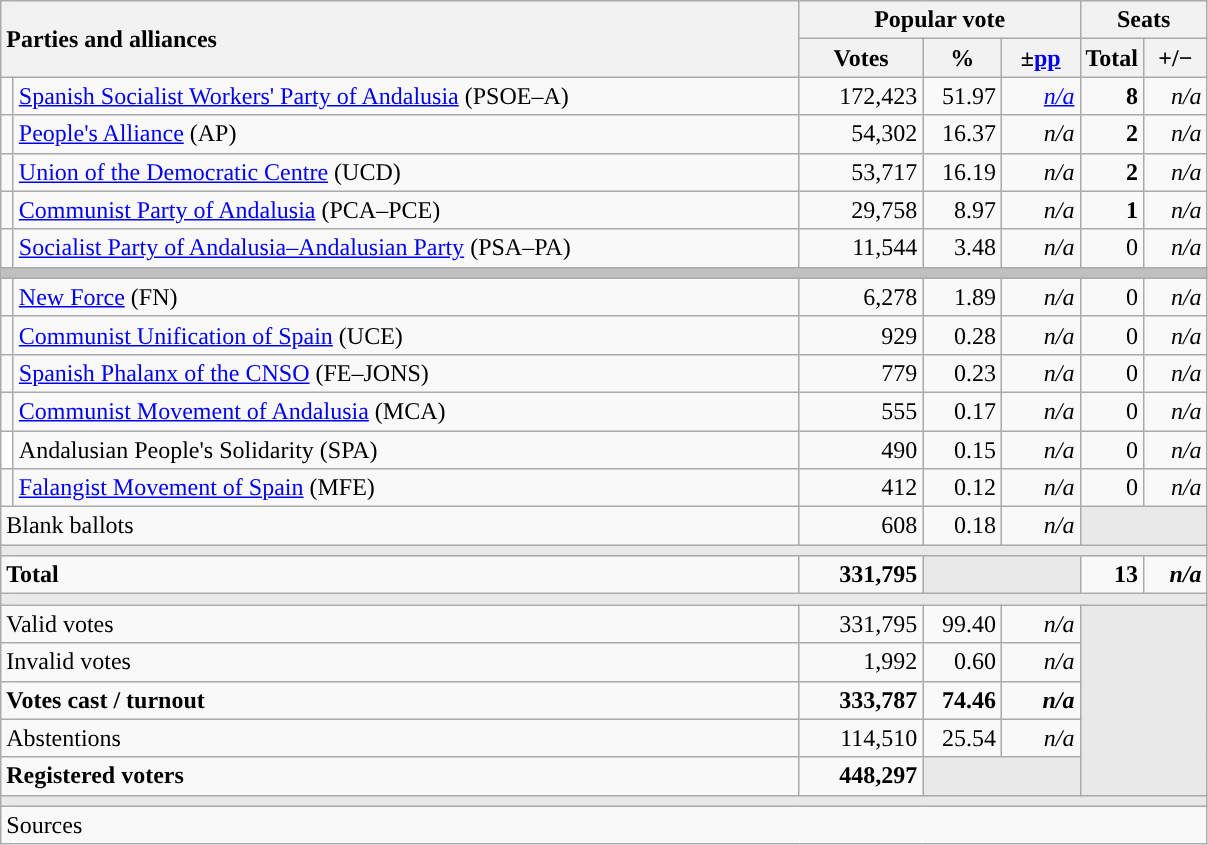<table class="wikitable" style="text-align:right;">
<tr>
<th style="text-align:left;" rowspan="2" colspan="2" width="525">Parties and alliances</th>
<th colspan="3">Popular vote</th>
<th colspan="2">Seats</th>
</tr>
<tr>
<th width="75">Votes</th>
<th width="45">%</th>
<th width="45">±<a href='#'>pp</a></th>
<th width="35">Total</th>
<th width="35">+/−</th>
</tr>
<tr>
<td width="1" style="color:inherit;background:"></td>
<td align="left"><a href='#'>Spanish Socialist Workers' Party of Andalusia</a> (PSOE–A)</td>
<td>172,423</td>
<td>51.97</td>
<td><em><a href='#'>n/a</a></em></td>
<td><strong>8</strong></td>
<td><em>n/a</em></td>
</tr>
<tr>
<td style="color:inherit;background:"></td>
<td align="left"><a href='#'>People's Alliance</a> (AP)</td>
<td>54,302</td>
<td>16.37</td>
<td><em>n/a</em></td>
<td><strong>2</strong></td>
<td><em>n/a</em></td>
</tr>
<tr>
<td style="color:inherit;background:"></td>
<td align="left"><a href='#'>Union of the Democratic Centre</a> (UCD)</td>
<td>53,717</td>
<td>16.19</td>
<td><em>n/a</em></td>
<td><strong>2</strong></td>
<td><em>n/a</em></td>
</tr>
<tr>
<td style="color:inherit;background:"></td>
<td align="left"><a href='#'>Communist Party of Andalusia</a> (PCA–PCE)</td>
<td>29,758</td>
<td>8.97</td>
<td><em>n/a</em></td>
<td><strong>1</strong></td>
<td><em>n/a</em></td>
</tr>
<tr>
<td style="color:inherit;background:"></td>
<td align="left"><a href='#'>Socialist Party of Andalusia–Andalusian Party</a> (PSA–PA)</td>
<td>11,544</td>
<td>3.48</td>
<td><em>n/a</em></td>
<td>0</td>
<td><em>n/a</em></td>
</tr>
<tr>
<td colspan="7" bgcolor="#C0C0C0"></td>
</tr>
<tr>
<td style="color:inherit;background:"></td>
<td align="left"><a href='#'>New Force</a> (FN)</td>
<td>6,278</td>
<td>1.89</td>
<td><em>n/a</em></td>
<td>0</td>
<td><em>n/a</em></td>
</tr>
<tr>
<td style="color:inherit;background:"></td>
<td align="left"><a href='#'>Communist Unification of Spain</a> (UCE)</td>
<td>929</td>
<td>0.28</td>
<td><em>n/a</em></td>
<td>0</td>
<td><em>n/a</em></td>
</tr>
<tr>
<td style="color:inherit;background:"></td>
<td align="left"><a href='#'>Spanish Phalanx of the CNSO</a> (FE–JONS)</td>
<td>779</td>
<td>0.23</td>
<td><em>n/a</em></td>
<td>0</td>
<td><em>n/a</em></td>
</tr>
<tr>
<td style="color:inherit;background:"></td>
<td align="left"><a href='#'>Communist Movement of Andalusia</a> (MCA)</td>
<td>555</td>
<td>0.17</td>
<td><em>n/a</em></td>
<td>0</td>
<td><em>n/a</em></td>
</tr>
<tr>
<td bgcolor="white"></td>
<td align="left">Andalusian People's Solidarity (SPA)</td>
<td>490</td>
<td>0.15</td>
<td><em>n/a</em></td>
<td>0</td>
<td><em>n/a</em></td>
</tr>
<tr>
<td style="color:inherit;background:"></td>
<td align="left"><a href='#'>Falangist Movement of Spain</a> (MFE)</td>
<td>412</td>
<td>0.12</td>
<td><em>n/a</em></td>
<td>0</td>
<td><em>n/a</em></td>
</tr>
<tr>
<td align="left" colspan="2">Blank ballots</td>
<td>608</td>
<td>0.18</td>
<td><em>n/a</em></td>
<td bgcolor="#E9E9E9" colspan="2"></td>
</tr>
<tr>
<td colspan="7" bgcolor="#E9E9E9"></td>
</tr>
<tr style="font-weight:bold;">
<td align="left" colspan="2">Total</td>
<td>331,795</td>
<td bgcolor="#E9E9E9" colspan="2"></td>
<td>13</td>
<td><em>n/a</em></td>
</tr>
<tr>
<td colspan="7" bgcolor="#E9E9E9"></td>
</tr>
<tr>
<td align="left" colspan="2">Valid votes</td>
<td>331,795</td>
<td>99.40</td>
<td><em>n/a</em></td>
<td bgcolor="#E9E9E9" colspan="2" rowspan="5"></td>
</tr>
<tr>
<td align="left" colspan="2">Invalid votes</td>
<td>1,992</td>
<td>0.60</td>
<td><em>n/a</em></td>
</tr>
<tr style="font-weight:bold;">
<td align="left" colspan="2">Votes cast / turnout</td>
<td>333,787</td>
<td>74.46</td>
<td><em>n/a</em></td>
</tr>
<tr>
<td align="left" colspan="2">Abstentions</td>
<td>114,510</td>
<td>25.54</td>
<td><em>n/a</em></td>
</tr>
<tr style="font-weight:bold;">
<td align="left" colspan="2">Registered voters</td>
<td>448,297</td>
<td bgcolor="#E9E9E9" colspan="2"></td>
</tr>
<tr>
<td colspan="7" bgcolor="#E9E9E9"></td>
</tr>
<tr>
<td align="left" colspan="7">Sources</td>
</tr>
</table>
